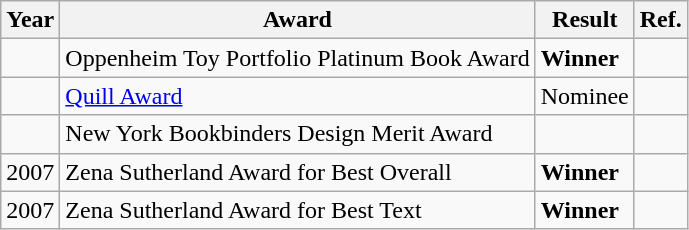<table class="wikitable">
<tr>
<th>Year</th>
<th>Award</th>
<th>Result</th>
<th>Ref.</th>
</tr>
<tr>
<td></td>
<td>Oppenheim Toy Portfolio Platinum Book Award</td>
<td><strong>Winner</strong></td>
<td></td>
</tr>
<tr>
<td></td>
<td><a href='#'>Quill Award</a></td>
<td>Nominee</td>
<td></td>
</tr>
<tr>
<td></td>
<td>New York Bookbinders Design Merit Award</td>
<td></td>
<td></td>
</tr>
<tr>
<td>2007</td>
<td>Zena Sutherland Award for Best Overall</td>
<td><strong>Winner</strong></td>
<td></td>
</tr>
<tr>
<td>2007</td>
<td>Zena Sutherland Award for Best Text</td>
<td><strong>Winner</strong></td>
<td></td>
</tr>
</table>
